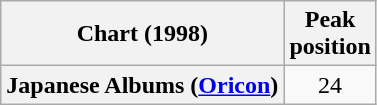<table class="wikitable plainrowheaders" style="text-align:center">
<tr>
<th scope="col">Chart (1998)</th>
<th scope="col">Peak<br> position</th>
</tr>
<tr>
<th scope="row">Japanese Albums (<a href='#'>Oricon</a>)</th>
<td>24</td>
</tr>
</table>
